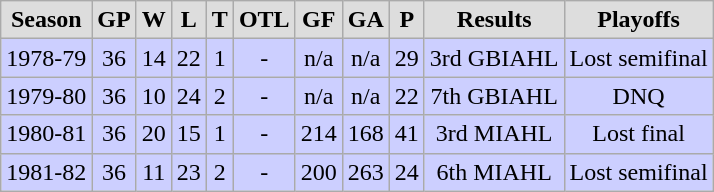<table class="wikitable">
<tr align="center"  bgcolor="#dddddd">
<td><strong>Season</strong></td>
<td><strong>GP</strong></td>
<td><strong>W</strong></td>
<td><strong>L</strong></td>
<td><strong>T</strong></td>
<td><strong>OTL</strong></td>
<td><strong>GF</strong></td>
<td><strong>GA</strong></td>
<td><strong>P</strong></td>
<td><strong>Results</strong></td>
<td><strong>Playoffs</strong></td>
</tr>
<tr align="center" bgcolor="cccfff">
<td>1978-79</td>
<td>36</td>
<td>14</td>
<td>22</td>
<td>1</td>
<td>-</td>
<td>n/a</td>
<td>n/a</td>
<td>29</td>
<td>3rd GBIAHL</td>
<td>Lost semifinal</td>
</tr>
<tr align="center" bgcolor="cccfff">
<td>1979-80</td>
<td>36</td>
<td>10</td>
<td>24</td>
<td>2</td>
<td>-</td>
<td>n/a</td>
<td>n/a</td>
<td>22</td>
<td>7th GBIAHL</td>
<td>DNQ</td>
</tr>
<tr align="center" bgcolor="cccfff">
<td>1980-81</td>
<td>36</td>
<td>20</td>
<td>15</td>
<td>1</td>
<td>-</td>
<td>214</td>
<td>168</td>
<td>41</td>
<td>3rd MIAHL</td>
<td>Lost final</td>
</tr>
<tr align="center" bgcolor="cccfff">
<td>1981-82</td>
<td>36</td>
<td>11</td>
<td>23</td>
<td>2</td>
<td>-</td>
<td>200</td>
<td>263</td>
<td>24</td>
<td>6th MIAHL</td>
<td>Lost semifinal</td>
</tr>
</table>
